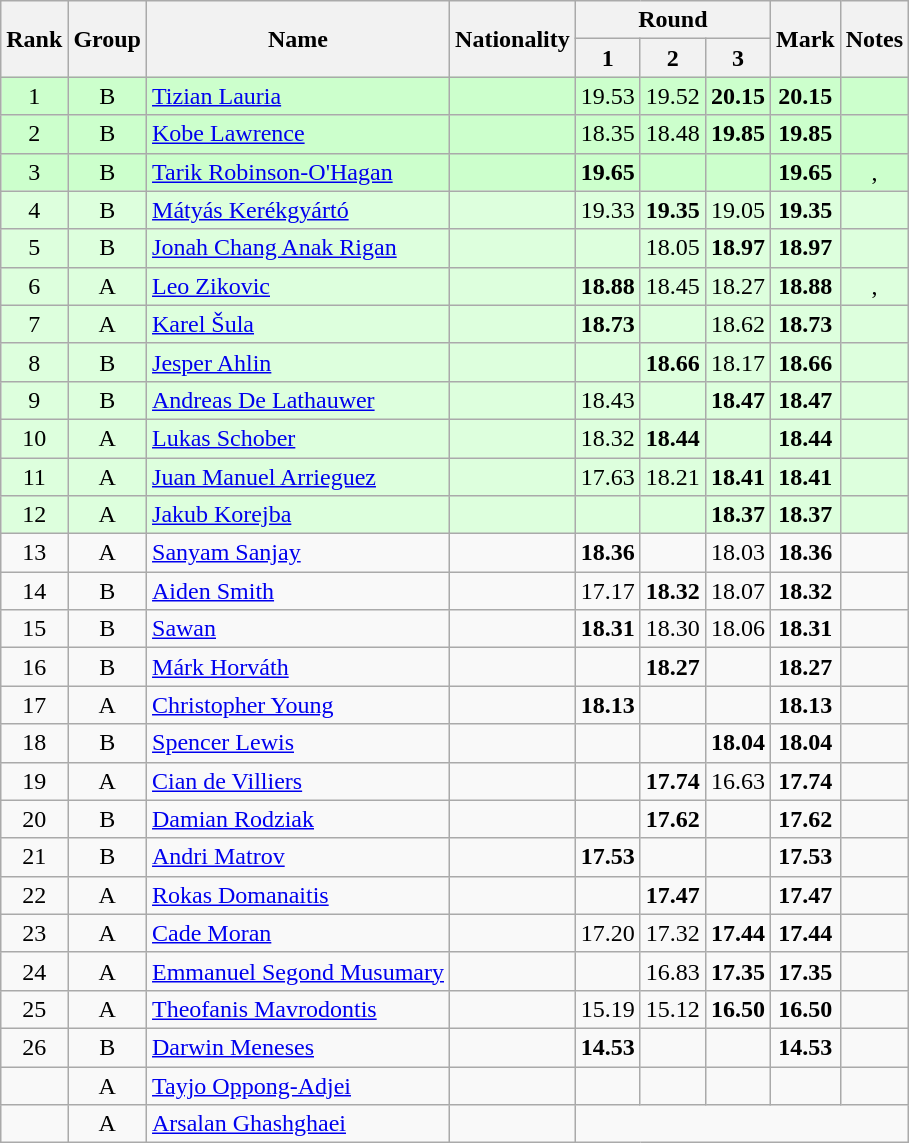<table class="wikitable sortable" style="text-align:center">
<tr>
<th rowspan=2>Rank</th>
<th rowspan=2>Group</th>
<th rowspan=2>Name</th>
<th rowspan=2>Nationality</th>
<th colspan=3>Round</th>
<th rowspan=2>Mark</th>
<th rowspan=2>Notes</th>
</tr>
<tr>
<th>1</th>
<th>2</th>
<th>3</th>
</tr>
<tr bgcolor=ccffcc>
<td>1</td>
<td>B</td>
<td align="left"><a href='#'>Tizian Lauria</a></td>
<td align="left"></td>
<td>19.53</td>
<td>19.52</td>
<td><strong>20.15</strong></td>
<td><strong>20.15</strong></td>
<td></td>
</tr>
<tr bgcolor=ccffcc>
<td>2</td>
<td>B</td>
<td align="left"><a href='#'>Kobe Lawrence</a></td>
<td align="left"></td>
<td>18.35</td>
<td>18.48</td>
<td><strong>19.85</strong></td>
<td><strong>19.85</strong></td>
<td></td>
</tr>
<tr bgcolor=ccffcc>
<td>3</td>
<td>B</td>
<td align="left"><a href='#'>Tarik Robinson-O'Hagan</a></td>
<td align="left"></td>
<td><strong>19.65</strong></td>
<td></td>
<td></td>
<td><strong>19.65</strong></td>
<td>, </td>
</tr>
<tr bgcolor="ddffdd">
<td>4</td>
<td>B</td>
<td align="left"><a href='#'>Mátyás Kerékgyártó</a></td>
<td align="left"></td>
<td>19.33</td>
<td><strong>19.35</strong></td>
<td>19.05</td>
<td><strong>19.35</strong></td>
<td></td>
</tr>
<tr bgcolor="ddffdd">
<td>5</td>
<td>B</td>
<td align="left"><a href='#'>Jonah Chang Anak Rigan</a></td>
<td align="left"></td>
<td></td>
<td>18.05</td>
<td><strong>18.97</strong></td>
<td><strong>18.97</strong></td>
<td></td>
</tr>
<tr bgcolor="ddffdd">
<td>6</td>
<td>A</td>
<td align="left"><a href='#'>Leo Zikovic</a></td>
<td align="left"></td>
<td><strong>18.88</strong></td>
<td>18.45</td>
<td>18.27</td>
<td><strong>18.88</strong></td>
<td>, </td>
</tr>
<tr bgcolor="ddffdd">
<td>7</td>
<td>A</td>
<td align="left"><a href='#'>Karel Šula</a></td>
<td align="left"></td>
<td><strong>18.73</strong></td>
<td></td>
<td>18.62</td>
<td><strong>18.73</strong></td>
<td></td>
</tr>
<tr bgcolor="ddffdd">
<td>8</td>
<td>B</td>
<td align="left"><a href='#'>Jesper Ahlin</a></td>
<td align="left"></td>
<td></td>
<td><strong>18.66</strong></td>
<td>18.17</td>
<td><strong>18.66 </strong></td>
<td></td>
</tr>
<tr bgcolor="ddffdd">
<td>9</td>
<td>B</td>
<td align="left"><a href='#'>Andreas De Lathauwer</a></td>
<td align="left"></td>
<td>18.43</td>
<td></td>
<td><strong>18.47</strong></td>
<td><strong>18.47</strong></td>
<td></td>
</tr>
<tr bgcolor="ddffdd">
<td>10</td>
<td>A</td>
<td align="left"><a href='#'>Lukas Schober</a></td>
<td align="left"></td>
<td>18.32</td>
<td><strong>18.44</strong></td>
<td></td>
<td><strong>18.44</strong></td>
<td></td>
</tr>
<tr bgcolor="ddffdd">
<td>11</td>
<td>A</td>
<td align="left"><a href='#'>Juan Manuel Arrieguez</a></td>
<td align="left"></td>
<td>17.63</td>
<td>18.21</td>
<td><strong>18.41</strong></td>
<td><strong>18.41</strong></td>
<td></td>
</tr>
<tr bgcolor="ddffdd">
<td>12</td>
<td>A</td>
<td align="left"><a href='#'>Jakub Korejba</a></td>
<td align="left"></td>
<td></td>
<td></td>
<td><strong>18.37</strong></td>
<td><strong>18.37</strong></td>
<td></td>
</tr>
<tr>
<td>13</td>
<td>A</td>
<td align="left"><a href='#'>Sanyam Sanjay</a></td>
<td align="left"></td>
<td><strong>18.36</strong></td>
<td></td>
<td>18.03</td>
<td><strong>18.36</strong></td>
<td></td>
</tr>
<tr>
<td>14</td>
<td>B</td>
<td align="left"><a href='#'>Aiden Smith</a></td>
<td align="left"></td>
<td>17.17</td>
<td><strong>18.32</strong></td>
<td>18.07</td>
<td><strong>18.32</strong></td>
<td></td>
</tr>
<tr>
<td>15</td>
<td>B</td>
<td align="left"><a href='#'>Sawan</a></td>
<td align="left"></td>
<td><strong>18.31</strong></td>
<td>18.30</td>
<td>18.06</td>
<td><strong>18.31</strong></td>
<td></td>
</tr>
<tr>
<td>16</td>
<td>B</td>
<td align="left"><a href='#'>Márk Horváth</a></td>
<td align="left"></td>
<td></td>
<td><strong>18.27</strong></td>
<td></td>
<td><strong>18.27</strong></td>
<td></td>
</tr>
<tr>
<td>17</td>
<td>A</td>
<td align="left"><a href='#'>Christopher Young</a></td>
<td align="left"></td>
<td><strong>18.13</strong></td>
<td></td>
<td></td>
<td><strong>18.13</strong></td>
<td></td>
</tr>
<tr>
<td>18</td>
<td>B</td>
<td align="left"><a href='#'>Spencer Lewis</a></td>
<td align="left"></td>
<td></td>
<td></td>
<td><strong>18.04</strong></td>
<td><strong>18.04</strong></td>
<td></td>
</tr>
<tr>
<td>19</td>
<td>A</td>
<td align="left"><a href='#'>Cian de Villiers</a></td>
<td align="left"></td>
<td></td>
<td><strong>17.74</strong></td>
<td>16.63</td>
<td><strong>17.74</strong></td>
<td></td>
</tr>
<tr>
<td>20</td>
<td>B</td>
<td align="left"><a href='#'>Damian Rodziak</a></td>
<td align="left"></td>
<td></td>
<td><strong>17.62</strong></td>
<td></td>
<td><strong>17.62</strong></td>
<td></td>
</tr>
<tr>
<td>21</td>
<td>B</td>
<td align="left"><a href='#'>Andri Matrov</a></td>
<td align="left"></td>
<td><strong>17.53</strong></td>
<td></td>
<td></td>
<td><strong>17.53</strong></td>
<td></td>
</tr>
<tr>
<td>22</td>
<td>A</td>
<td align="left"><a href='#'>Rokas Domanaitis</a></td>
<td align="left"></td>
<td></td>
<td><strong>17.47</strong></td>
<td></td>
<td><strong>17.47</strong></td>
<td></td>
</tr>
<tr>
<td>23</td>
<td>A</td>
<td align="left"><a href='#'>Cade Moran</a></td>
<td align="left"></td>
<td>17.20</td>
<td>17.32</td>
<td><strong>17.44</strong></td>
<td><strong>17.44</strong></td>
<td></td>
</tr>
<tr>
<td>24</td>
<td>A</td>
<td align="left"><a href='#'>Emmanuel Segond Musumary</a></td>
<td align="left"></td>
<td></td>
<td>16.83</td>
<td><strong>17.35</strong></td>
<td><strong>17.35</strong></td>
<td></td>
</tr>
<tr>
<td>25</td>
<td>A</td>
<td align="left"><a href='#'>Theofanis Mavrodontis</a></td>
<td align="left"></td>
<td>15.19</td>
<td>15.12</td>
<td><strong>16.50</strong></td>
<td><strong>16.50</strong></td>
<td></td>
</tr>
<tr>
<td>26</td>
<td>B</td>
<td align="left"><a href='#'>Darwin Meneses</a></td>
<td align="left"></td>
<td><strong>14.53</strong></td>
<td></td>
<td></td>
<td><strong>14.53</strong></td>
<td></td>
</tr>
<tr>
<td></td>
<td>A</td>
<td align="left"><a href='#'>Tayjo Oppong-Adjei</a></td>
<td align="left"></td>
<td></td>
<td></td>
<td></td>
<td><strong></strong></td>
<td></td>
</tr>
<tr>
<td></td>
<td>A</td>
<td align="left"><a href='#'>Arsalan Ghashghaei</a></td>
<td align="left"></td>
<td colspan=5></td>
</tr>
</table>
